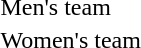<table>
<tr>
<td rowspan=2>Men's team</td>
<td rowspan=2></td>
<td rowspan=2></td>
<td></td>
</tr>
<tr>
<td></td>
</tr>
<tr>
<td rowspan=2>Women's team</td>
<td rowspan=2></td>
<td rowspan=2></td>
<td></td>
</tr>
<tr>
<td></td>
</tr>
</table>
